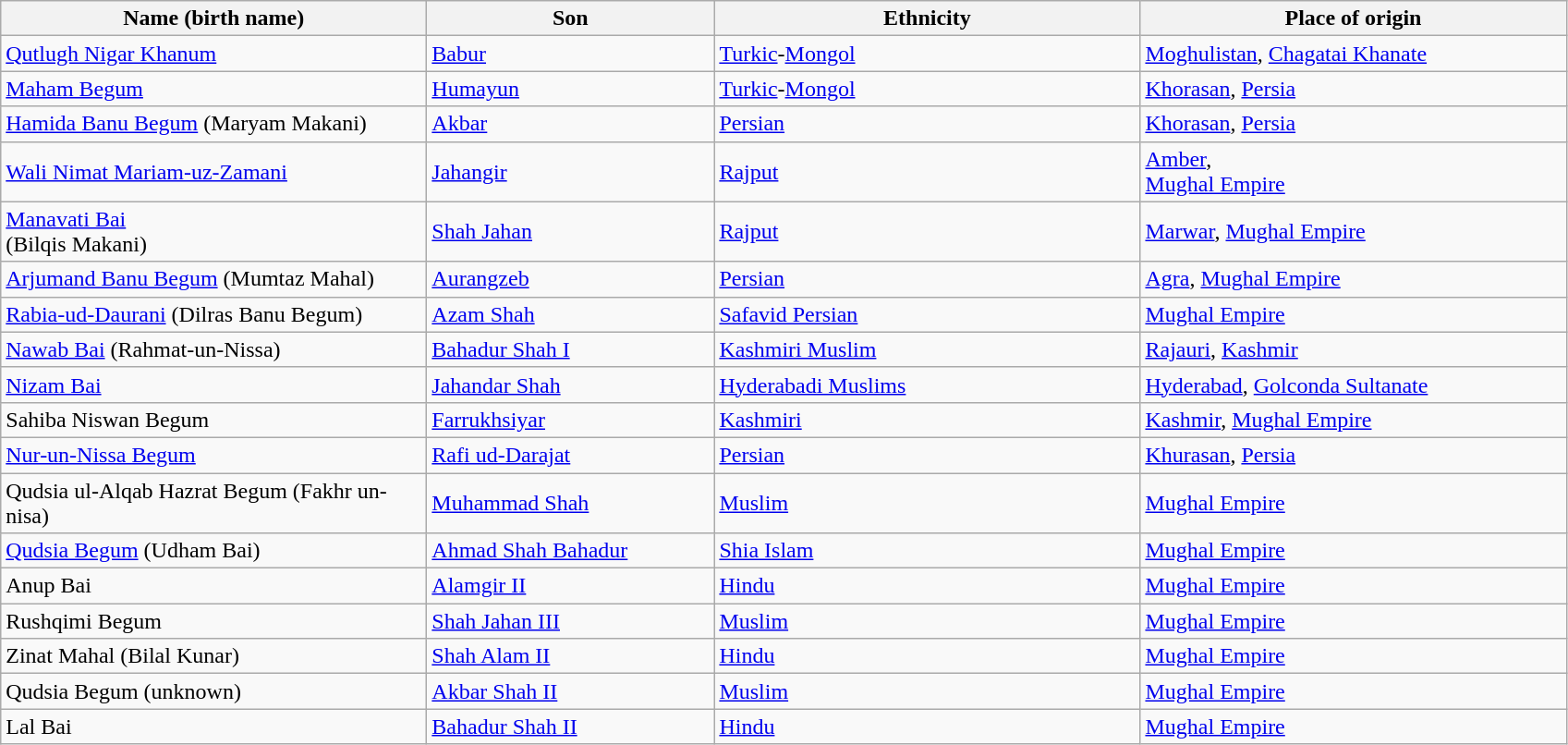<table class="wikitable sortable" "india">
<tr>
<th scope="col" width="300px" data-sort-type="text">Name (birth name)</th>
<th scope="col" width="200px" data-sort-type="text">Son</th>
<th scope="col" width="300px" data-sort-type="text">Ethnicity</th>
<th scope="col" width="300px" data-sort-type="text">Place of origin</th>
</tr>
<tr>
<td><a href='#'>Qutlugh Nigar Khanum</a></td>
<td><a href='#'>Babur</a></td>
<td><a href='#'>Turkic</a>-<a href='#'>Mongol</a></td>
<td><a href='#'>Moghulistan</a>, <a href='#'>Chagatai Khanate</a></td>
</tr>
<tr>
<td><a href='#'>Maham Begum</a></td>
<td><a href='#'>Humayun</a></td>
<td><a href='#'>Turkic</a>-<a href='#'>Mongol</a></td>
<td><a href='#'>Khorasan</a>, <a href='#'>Persia</a></td>
</tr>
<tr>
<td><a href='#'>Hamida Banu Begum</a> (Maryam Makani)</td>
<td><a href='#'>Akbar</a></td>
<td><a href='#'>Persian</a></td>
<td><a href='#'>Khorasan</a>, <a href='#'>Persia</a></td>
</tr>
<tr>
<td><a href='#'>Wali Nimat Mariam-uz-Zamani</a></td>
<td><a href='#'>Jahangir</a></td>
<td><a href='#'>Rajput</a></td>
<td><a href='#'>Amber</a>,<br><a href='#'>Mughal Empire</a></td>
</tr>
<tr>
<td><a href='#'>Manavati Bai</a> <br>(Bilqis Makani)</td>
<td><a href='#'>Shah Jahan</a></td>
<td><a href='#'>Rajput</a></td>
<td><a href='#'>Marwar</a>, <a href='#'>Mughal Empire</a></td>
</tr>
<tr>
<td><a href='#'>Arjumand Banu Begum</a> (Mumtaz Mahal)</td>
<td><a href='#'>Aurangzeb</a></td>
<td><a href='#'>Persian</a></td>
<td><a href='#'>Agra</a>, <a href='#'>Mughal Empire</a></td>
</tr>
<tr>
<td><a href='#'>Rabia-ud-Daurani</a> (Dilras Banu Begum)</td>
<td><a href='#'>Azam Shah</a></td>
<td><a href='#'>Safavid Persian</a></td>
<td><a href='#'>Mughal Empire</a></td>
</tr>
<tr>
<td><a href='#'>Nawab Bai</a> (Rahmat-un-Nissa)</td>
<td><a href='#'>Bahadur Shah I</a></td>
<td><a href='#'>Kashmiri Muslim</a></td>
<td><a href='#'>Rajauri</a>, <a href='#'>Kashmir</a></td>
</tr>
<tr>
<td><a href='#'>Nizam Bai</a></td>
<td><a href='#'>Jahandar Shah</a></td>
<td><a href='#'>Hyderabadi Muslims</a></td>
<td><a href='#'>Hyderabad</a>, <a href='#'>Golconda Sultanate</a></td>
</tr>
<tr>
<td>Sahiba Niswan Begum</td>
<td><a href='#'>Farrukhsiyar</a></td>
<td><a href='#'>Kashmiri</a></td>
<td><a href='#'>Kashmir</a>, <a href='#'>Mughal Empire</a></td>
</tr>
<tr>
<td><a href='#'>Nur-un-Nissa Begum</a></td>
<td><a href='#'>Rafi ud-Darajat</a></td>
<td><a href='#'>Persian</a></td>
<td><a href='#'>Khurasan</a>, <a href='#'>Persia</a></td>
</tr>
<tr>
<td>Qudsia ul-Alqab Hazrat Begum (Fakhr un-nisa)</td>
<td><a href='#'>Muhammad Shah</a></td>
<td><a href='#'>Muslim</a></td>
<td><a href='#'>Mughal Empire</a></td>
</tr>
<tr>
<td><a href='#'>Qudsia Begum</a> (Udham Bai)</td>
<td><a href='#'>Ahmad Shah Bahadur</a></td>
<td><a href='#'>Shia Islam</a></td>
<td><a href='#'>Mughal Empire</a></td>
</tr>
<tr>
<td>Anup Bai</td>
<td><a href='#'>Alamgir II</a></td>
<td><a href='#'>Hindu</a></td>
<td><a href='#'>Mughal Empire</a></td>
</tr>
<tr>
<td>Rushqimi Begum</td>
<td><a href='#'>Shah Jahan III</a></td>
<td><a href='#'>Muslim</a></td>
<td><a href='#'>Mughal Empire</a></td>
</tr>
<tr>
<td>Zinat Mahal (Bilal Kunar)</td>
<td><a href='#'>Shah Alam II</a></td>
<td><a href='#'>Hindu</a></td>
<td><a href='#'>Mughal Empire</a></td>
</tr>
<tr>
<td>Qudsia Begum (unknown)</td>
<td><a href='#'>Akbar Shah II</a></td>
<td><a href='#'>Muslim</a></td>
<td><a href='#'>Mughal Empire</a></td>
</tr>
<tr>
<td>Lal Bai</td>
<td><a href='#'>Bahadur Shah II</a></td>
<td><a href='#'>Hindu</a></td>
<td><a href='#'>Mughal Empire</a></td>
</tr>
</table>
